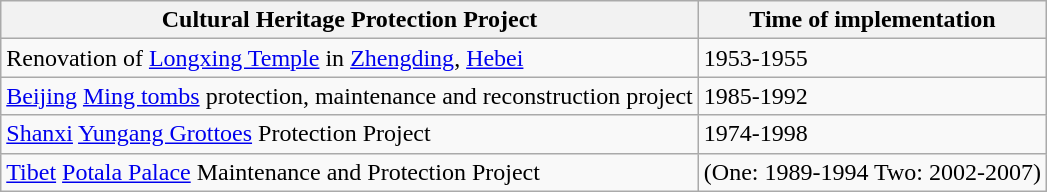<table class="wikitable">
<tr>
<th>Cultural Heritage Protection Project</th>
<th>Time of implementation</th>
</tr>
<tr>
<td>Renovation of <a href='#'>Longxing Temple</a> in <a href='#'>Zhengding</a>, <a href='#'>Hebei</a></td>
<td>1953-1955</td>
</tr>
<tr>
<td><a href='#'>Beijing</a> <a href='#'>Ming tombs</a> protection, maintenance and reconstruction project</td>
<td>1985-1992</td>
</tr>
<tr>
<td><a href='#'>Shanxi</a> <a href='#'>Yungang Grottoes</a> Protection Project</td>
<td>1974-1998</td>
</tr>
<tr>
<td><a href='#'>Tibet</a> <a href='#'>Potala Palace</a> Maintenance and Protection Project</td>
<td>(One: 1989-1994 Two: 2002-2007)</td>
</tr>
</table>
